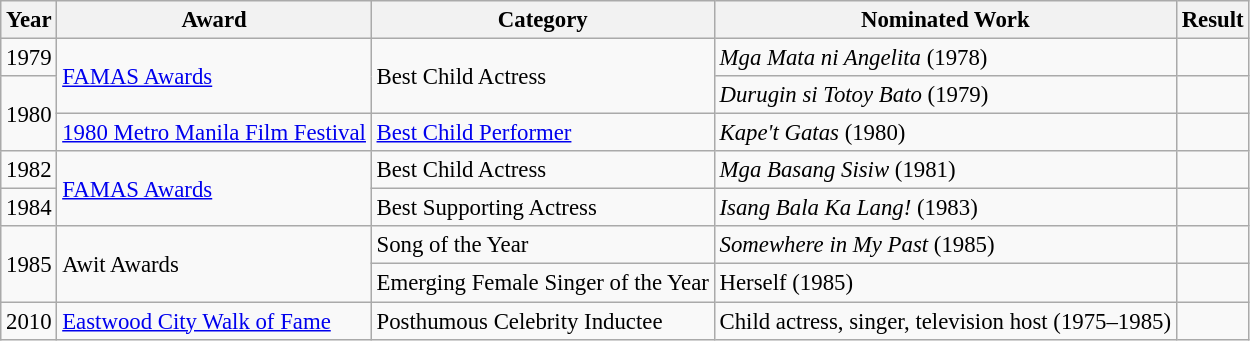<table class="wikitable" style="font-size: 95%;">
<tr>
<th>Year</th>
<th>Award</th>
<th>Category</th>
<th>Nominated Work</th>
<th>Result</th>
</tr>
<tr>
<td>1979</td>
<td rowspan=2><a href='#'>FAMAS Awards</a></td>
<td rowspan=2>Best Child Actress</td>
<td><em>Mga Mata ni Angelita</em> (1978)</td>
<td></td>
</tr>
<tr>
<td rowspan="2">1980</td>
<td><em>Durugin si Totoy Bato</em> (1979)</td>
<td></td>
</tr>
<tr>
<td><a href='#'>1980 Metro Manila Film Festival</a></td>
<td><a href='#'>Best Child Performer</a></td>
<td><em>Kape't Gatas</em> (1980)</td>
<td></td>
</tr>
<tr>
<td>1982</td>
<td rowspan=2><a href='#'>FAMAS Awards</a></td>
<td>Best Child Actress</td>
<td><em>Mga Basang Sisiw</em> (1981)</td>
<td></td>
</tr>
<tr>
<td>1984</td>
<td>Best Supporting Actress</td>
<td><em>Isang Bala Ka Lang!</em> (1983)</td>
<td></td>
</tr>
<tr>
<td rowspan=2>1985</td>
<td rowspan=2>Awit Awards</td>
<td>Song of the Year</td>
<td><em>Somewhere in My Past</em> (1985)</td>
<td></td>
</tr>
<tr>
<td>Emerging Female Singer of the Year</td>
<td>Herself (1985)</td>
<td></td>
</tr>
<tr>
<td>2010</td>
<td><a href='#'>Eastwood City Walk of Fame</a></td>
<td>Posthumous Celebrity Inductee</td>
<td>Child actress, singer, television host (1975–1985)</td>
<td></td>
</tr>
</table>
